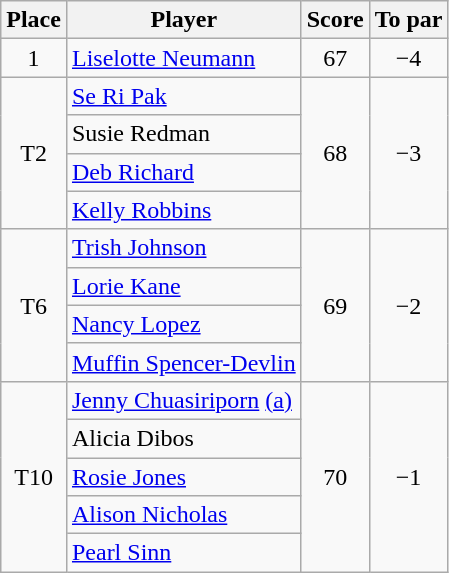<table class="wikitable">
<tr>
<th>Place</th>
<th>Player</th>
<th>Score</th>
<th>To par</th>
</tr>
<tr>
<td align=center>1</td>
<td> <a href='#'>Liselotte Neumann</a></td>
<td align=center>67</td>
<td align=center>−4</td>
</tr>
<tr>
<td align=center rowspan=4>T2</td>
<td> <a href='#'>Se Ri Pak</a></td>
<td rowspan=4 align=center>68</td>
<td rowspan=4 align=center>−3</td>
</tr>
<tr>
<td> Susie Redman</td>
</tr>
<tr>
<td> <a href='#'>Deb Richard</a></td>
</tr>
<tr>
<td> <a href='#'>Kelly Robbins</a></td>
</tr>
<tr>
<td align=center rowspan=4>T6</td>
<td> <a href='#'>Trish Johnson</a></td>
<td rowspan=4 align=center>69</td>
<td rowspan=4 align=center>−2</td>
</tr>
<tr>
<td> <a href='#'>Lorie Kane</a></td>
</tr>
<tr>
<td> <a href='#'>Nancy Lopez</a></td>
</tr>
<tr>
<td> <a href='#'>Muffin Spencer-Devlin</a></td>
</tr>
<tr>
<td align=center rowspan=5>T10</td>
<td> <a href='#'>Jenny Chuasiriporn</a> <a href='#'>(a)</a></td>
<td rowspan=5 align=center>70</td>
<td rowspan=5 align=center>−1</td>
</tr>
<tr>
<td> Alicia Dibos</td>
</tr>
<tr>
<td> <a href='#'>Rosie Jones</a></td>
</tr>
<tr>
<td> <a href='#'>Alison Nicholas</a></td>
</tr>
<tr>
<td> <a href='#'>Pearl Sinn</a></td>
</tr>
</table>
